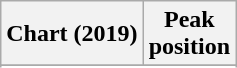<table class="wikitable sortable plainrowheaders" style="text-align:center">
<tr>
<th scope="col">Chart (2019)</th>
<th scope="col">Peak<br>position</th>
</tr>
<tr>
</tr>
<tr>
</tr>
<tr>
</tr>
<tr>
</tr>
<tr>
</tr>
<tr>
</tr>
<tr>
</tr>
</table>
